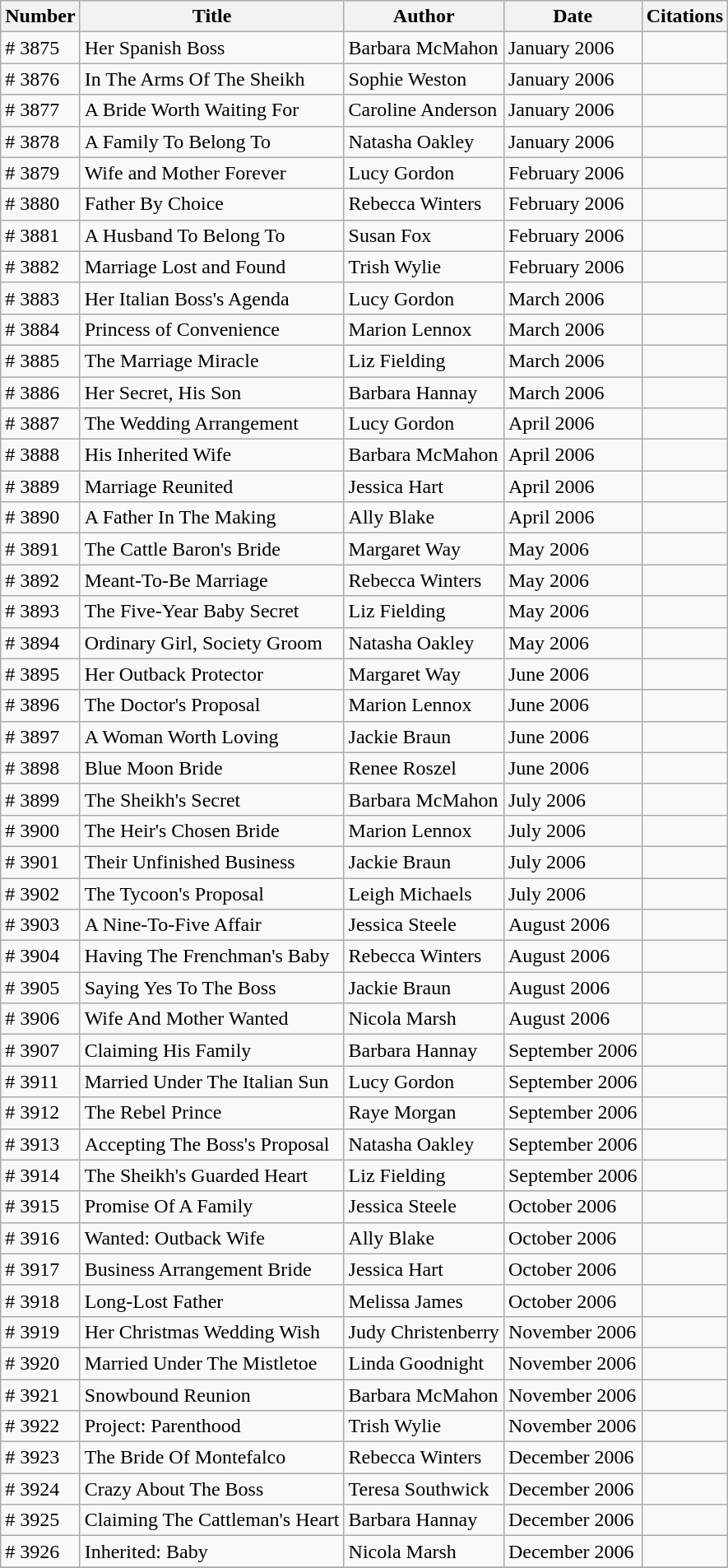<table class="wikitable sortable">
<tr>
<th>Number</th>
<th>Title</th>
<th>Author</th>
<th>Date</th>
<th>Citations</th>
</tr>
<tr>
<td># 3875</td>
<td>Her Spanish Boss</td>
<td>Barbara McMahon</td>
<td>January 2006</td>
<td></td>
</tr>
<tr>
<td># 3876</td>
<td>In The Arms Of The Sheikh</td>
<td>Sophie Weston</td>
<td>January 2006</td>
<td></td>
</tr>
<tr>
<td># 3877</td>
<td>A Bride Worth Waiting For</td>
<td>Caroline Anderson</td>
<td>January 2006</td>
<td></td>
</tr>
<tr>
<td># 3878</td>
<td>A Family To Belong To</td>
<td>Natasha Oakley</td>
<td>January 2006</td>
<td></td>
</tr>
<tr>
<td># 3879</td>
<td>Wife and Mother Forever</td>
<td>Lucy Gordon</td>
<td>February 2006</td>
<td></td>
</tr>
<tr>
<td># 3880</td>
<td>Father By Choice</td>
<td>Rebecca Winters</td>
<td>February 2006</td>
<td></td>
</tr>
<tr>
<td># 3881</td>
<td>A Husband To Belong To</td>
<td>Susan Fox</td>
<td>February 2006</td>
<td></td>
</tr>
<tr>
<td># 3882</td>
<td>Marriage Lost and Found</td>
<td>Trish Wylie</td>
<td>February 2006</td>
<td></td>
</tr>
<tr>
<td># 3883</td>
<td>Her Italian Boss's Agenda</td>
<td>Lucy Gordon</td>
<td>March 2006</td>
<td></td>
</tr>
<tr>
<td># 3884</td>
<td>Princess of Convenience</td>
<td>Marion Lennox</td>
<td>March 2006</td>
<td></td>
</tr>
<tr>
<td># 3885</td>
<td>The Marriage Miracle</td>
<td>Liz Fielding</td>
<td>March 2006</td>
<td></td>
</tr>
<tr>
<td># 3886</td>
<td>Her Secret, His Son</td>
<td>Barbara Hannay</td>
<td>March 2006</td>
<td></td>
</tr>
<tr>
<td># 3887</td>
<td>The Wedding Arrangement</td>
<td>Lucy Gordon</td>
<td>April 2006</td>
<td></td>
</tr>
<tr>
<td># 3888</td>
<td>His Inherited Wife</td>
<td>Barbara McMahon</td>
<td>April 2006</td>
<td></td>
</tr>
<tr>
<td># 3889</td>
<td>Marriage Reunited</td>
<td>Jessica Hart</td>
<td>April 2006</td>
<td></td>
</tr>
<tr>
<td># 3890</td>
<td>A Father In The Making</td>
<td>Ally Blake</td>
<td>April 2006</td>
<td></td>
</tr>
<tr>
<td># 3891</td>
<td>The Cattle Baron's Bride</td>
<td>Margaret Way</td>
<td>May 2006</td>
<td></td>
</tr>
<tr>
<td># 3892</td>
<td>Meant-To-Be Marriage</td>
<td>Rebecca Winters</td>
<td>May 2006</td>
<td></td>
</tr>
<tr>
<td># 3893</td>
<td>The Five-Year Baby Secret</td>
<td>Liz Fielding</td>
<td>May 2006</td>
<td></td>
</tr>
<tr>
<td># 3894</td>
<td>Ordinary Girl, Society Groom</td>
<td>Natasha Oakley</td>
<td>May 2006</td>
<td></td>
</tr>
<tr>
<td># 3895</td>
<td>Her Outback Protector</td>
<td>Margaret Way</td>
<td>June 2006</td>
<td></td>
</tr>
<tr>
<td># 3896</td>
<td>The Doctor's Proposal</td>
<td>Marion Lennox</td>
<td>June 2006</td>
<td></td>
</tr>
<tr>
<td># 3897</td>
<td>A Woman Worth Loving</td>
<td>Jackie Braun</td>
<td>June 2006</td>
<td></td>
</tr>
<tr>
<td># 3898</td>
<td>Blue Moon Bride</td>
<td>Renee Roszel</td>
<td>June 2006</td>
<td></td>
</tr>
<tr>
<td># 3899</td>
<td>The Sheikh's Secret</td>
<td>Barbara McMahon</td>
<td>July 2006</td>
<td></td>
</tr>
<tr>
<td># 3900</td>
<td>The Heir's Chosen Bride</td>
<td>Marion Lennox</td>
<td>July 2006</td>
<td></td>
</tr>
<tr>
<td># 3901</td>
<td>Their Unfinished Business</td>
<td>Jackie Braun</td>
<td>July 2006</td>
<td></td>
</tr>
<tr>
<td># 3902</td>
<td>The Tycoon's Proposal</td>
<td>Leigh Michaels</td>
<td>July 2006</td>
<td></td>
</tr>
<tr>
<td># 3903</td>
<td>A Nine-To-Five Affair</td>
<td>Jessica Steele</td>
<td>August 2006</td>
<td></td>
</tr>
<tr>
<td># 3904</td>
<td>Having The Frenchman's Baby</td>
<td>Rebecca Winters</td>
<td>August 2006</td>
<td></td>
</tr>
<tr>
<td># 3905</td>
<td>Saying Yes To The Boss</td>
<td>Jackie Braun</td>
<td>August 2006</td>
<td></td>
</tr>
<tr>
<td># 3906</td>
<td>Wife And Mother Wanted</td>
<td>Nicola Marsh</td>
<td>August 2006</td>
<td></td>
</tr>
<tr>
<td># 3907</td>
<td>Claiming His Family</td>
<td>Barbara Hannay</td>
<td>September 2006</td>
<td></td>
</tr>
<tr>
<td># 3911</td>
<td>Married Under The Italian Sun</td>
<td>Lucy Gordon</td>
<td>September 2006</td>
<td></td>
</tr>
<tr>
<td># 3912</td>
<td>The Rebel Prince</td>
<td>Raye Morgan</td>
<td>September 2006</td>
<td></td>
</tr>
<tr>
<td># 3913</td>
<td>Accepting The Boss's Proposal</td>
<td>Natasha Oakley</td>
<td>September 2006</td>
<td></td>
</tr>
<tr>
<td># 3914</td>
<td>The Sheikh's Guarded Heart</td>
<td>Liz Fielding</td>
<td>September 2006</td>
<td></td>
</tr>
<tr>
<td># 3915</td>
<td>Promise Of A Family</td>
<td>Jessica Steele</td>
<td>October 2006</td>
<td></td>
</tr>
<tr>
<td># 3916</td>
<td>Wanted: Outback Wife</td>
<td>Ally Blake</td>
<td>October 2006</td>
<td></td>
</tr>
<tr>
<td># 3917</td>
<td>Business Arrangement Bride</td>
<td>Jessica Hart</td>
<td>October 2006</td>
<td></td>
</tr>
<tr>
<td># 3918</td>
<td>Long-Lost Father</td>
<td>Melissa James</td>
<td>October 2006</td>
<td></td>
</tr>
<tr>
<td># 3919</td>
<td>Her Christmas Wedding Wish</td>
<td>Judy Christenberry</td>
<td>November 2006</td>
<td></td>
</tr>
<tr>
<td># 3920</td>
<td>Married Under The Mistletoe</td>
<td>Linda Goodnight</td>
<td>November 2006</td>
<td></td>
</tr>
<tr>
<td># 3921</td>
<td>Snowbound Reunion</td>
<td>Barbara McMahon</td>
<td>November 2006</td>
<td></td>
</tr>
<tr>
<td># 3922</td>
<td>Project: Parenthood</td>
<td>Trish Wylie</td>
<td>November 2006</td>
<td></td>
</tr>
<tr>
<td># 3923</td>
<td>The Bride Of Montefalco</td>
<td>Rebecca Winters</td>
<td>December 2006</td>
<td></td>
</tr>
<tr>
<td># 3924</td>
<td>Crazy About The Boss</td>
<td>Teresa Southwick</td>
<td>December 2006</td>
<td></td>
</tr>
<tr>
<td># 3925</td>
<td>Claiming The Cattleman's Heart</td>
<td>Barbara Hannay</td>
<td>December 2006</td>
<td></td>
</tr>
<tr>
<td># 3926</td>
<td>Inherited: Baby</td>
<td>Nicola Marsh</td>
<td>December 2006</td>
<td></td>
</tr>
<tr>
</tr>
</table>
